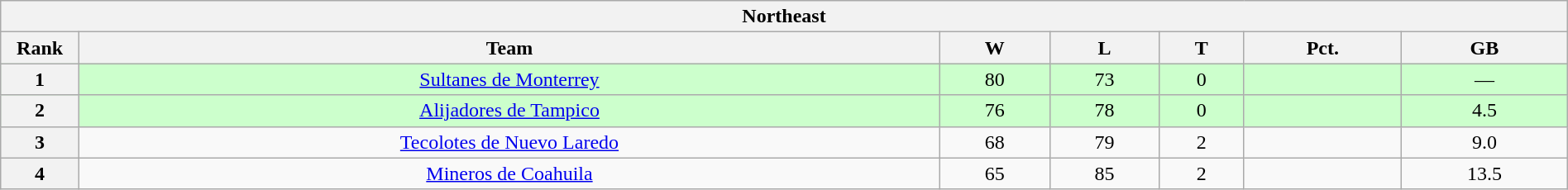<table class="wikitable plainrowheaders" width="100%" style="text-align:center;">
<tr>
<th colspan="7">Northeast</th>
</tr>
<tr>
<th scope="col" width="5%">Rank</th>
<th>Team</th>
<th>W</th>
<th>L</th>
<th>T</th>
<th>Pct.</th>
<th>GB</th>
</tr>
<tr style="background-color:#ccffcc;">
<th>1</th>
<td><a href='#'>Sultanes de Monterrey</a></td>
<td>80</td>
<td>73</td>
<td>0</td>
<td></td>
<td>—</td>
</tr>
<tr style="background-color:#ccffcc;">
<th>2</th>
<td><a href='#'>Alijadores de Tampico</a></td>
<td>76</td>
<td>78</td>
<td>0</td>
<td></td>
<td>4.5</td>
</tr>
<tr>
<th>3</th>
<td><a href='#'>Tecolotes de Nuevo Laredo</a></td>
<td>68</td>
<td>79</td>
<td>2</td>
<td></td>
<td>9.0</td>
</tr>
<tr>
<th>4</th>
<td><a href='#'>Mineros de Coahuila</a></td>
<td>65</td>
<td>85</td>
<td>2</td>
<td></td>
<td>13.5</td>
</tr>
</table>
